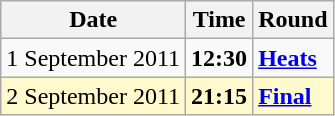<table class="wikitable">
<tr>
<th>Date</th>
<th>Time</th>
<th>Round</th>
</tr>
<tr>
<td>1 September 2011</td>
<td><strong>12:30</strong></td>
<td><strong><a href='#'>Heats</a></strong></td>
</tr>
<tr style=background:lemonchiffon>
<td>2 September 2011</td>
<td><strong>21:15</strong></td>
<td><strong><a href='#'>Final</a></strong></td>
</tr>
</table>
